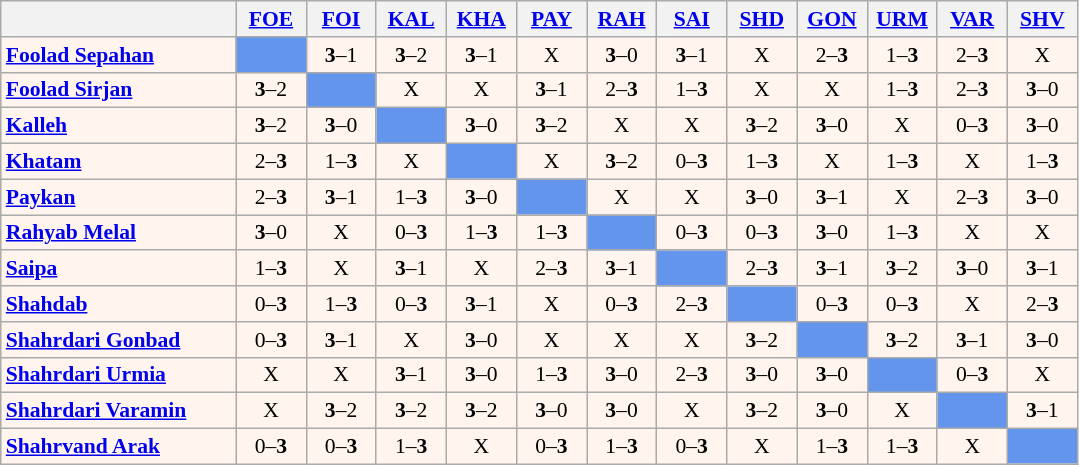<table cellspacing="0" cellpadding="3" style="background-color:#fff5ee; font-size:90%; text-align:center" class="wikitable">
<tr>
<th width=150></th>
<th width=40><a href='#'>FOE</a></th>
<th width=40><a href='#'>FOI</a></th>
<th width=40><a href='#'>KAL</a></th>
<th width=40><a href='#'>KHA</a></th>
<th width=40><a href='#'>PAY</a></th>
<th width=40><a href='#'>RAH</a></th>
<th width=40><a href='#'>SAI</a></th>
<th width=40><a href='#'>SHD</a></th>
<th width=40><a href='#'>GON</a></th>
<th width=40><a href='#'>URM</a></th>
<th width=40><a href='#'>VAR</a></th>
<th width=40><a href='#'>SHV</a></th>
</tr>
<tr>
<td style="text-align:left"><strong><a href='#'>Foolad Sepahan</a></strong></td>
<td bgcolor=#6495ed></td>
<td><strong>3</strong>–1</td>
<td><strong>3</strong>–2</td>
<td><strong>3</strong>–1</td>
<td>X</td>
<td><strong>3</strong>–0</td>
<td><strong>3</strong>–1</td>
<td>X</td>
<td>2–<strong>3</strong></td>
<td>1–<strong>3</strong></td>
<td>2–<strong>3</strong></td>
<td>X</td>
</tr>
<tr>
<td style="text-align:left"><strong><a href='#'>Foolad Sirjan</a></strong></td>
<td><strong>3</strong>–2</td>
<td bgcolor=#6495ed></td>
<td>X</td>
<td>X</td>
<td><strong>3</strong>–1</td>
<td>2–<strong>3</strong></td>
<td>1–<strong>3</strong></td>
<td>X</td>
<td>X</td>
<td>1–<strong>3</strong></td>
<td>2–<strong>3</strong></td>
<td><strong>3</strong>–0</td>
</tr>
<tr>
<td style="text-align:left"><strong><a href='#'>Kalleh</a></strong></td>
<td><strong>3</strong>–2</td>
<td><strong>3</strong>–0</td>
<td bgcolor=#6495ed></td>
<td><strong>3</strong>–0</td>
<td><strong>3</strong>–2</td>
<td>X</td>
<td>X</td>
<td><strong>3</strong>–2</td>
<td><strong>3</strong>–0</td>
<td>X</td>
<td>0–<strong>3</strong></td>
<td><strong>3</strong>–0</td>
</tr>
<tr>
<td style="text-align:left"><strong><a href='#'>Khatam</a></strong></td>
<td>2–<strong>3</strong></td>
<td>1–<strong>3</strong></td>
<td>X</td>
<td bgcolor=#6495ed></td>
<td>X</td>
<td><strong>3</strong>–2</td>
<td>0–<strong>3</strong></td>
<td>1–<strong>3</strong></td>
<td>X</td>
<td>1–<strong>3</strong></td>
<td>X</td>
<td>1–<strong>3</strong></td>
</tr>
<tr>
<td style="text-align:left"><strong><a href='#'>Paykan</a></strong></td>
<td>2–<strong>3</strong></td>
<td><strong>3</strong>–1</td>
<td>1–<strong>3</strong></td>
<td><strong>3</strong>–0</td>
<td bgcolor=#6495ed></td>
<td>X</td>
<td>X</td>
<td><strong>3</strong>–0</td>
<td><strong>3</strong>–1</td>
<td>X</td>
<td>2–<strong>3</strong></td>
<td><strong>3</strong>–0</td>
</tr>
<tr>
<td style="text-align:left"><strong><a href='#'>Rahyab Melal</a></strong></td>
<td><strong>3</strong>–0</td>
<td>X</td>
<td>0–<strong>3</strong></td>
<td>1–<strong>3</strong></td>
<td>1–<strong>3</strong></td>
<td bgcolor=#6495ed></td>
<td>0–<strong>3</strong></td>
<td>0–<strong>3</strong></td>
<td><strong>3</strong>–0</td>
<td>1–<strong>3</strong></td>
<td>X</td>
<td>X</td>
</tr>
<tr>
<td style="text-align:left"><strong><a href='#'>Saipa</a></strong></td>
<td>1–<strong>3</strong></td>
<td>X</td>
<td><strong>3</strong>–1</td>
<td>X</td>
<td>2–<strong>3</strong></td>
<td><strong>3</strong>–1</td>
<td bgcolor=#6495ed></td>
<td>2–<strong>3</strong></td>
<td><strong>3</strong>–1</td>
<td><strong>3</strong>–2</td>
<td><strong>3</strong>–0</td>
<td><strong>3</strong>–1</td>
</tr>
<tr>
<td style="text-align:left"><strong><a href='#'>Shahdab</a></strong></td>
<td>0–<strong>3</strong></td>
<td>1–<strong>3</strong></td>
<td>0–<strong>3</strong></td>
<td><strong>3</strong>–1</td>
<td>X</td>
<td>0–<strong>3</strong></td>
<td>2–<strong>3</strong></td>
<td bgcolor=#6495ed></td>
<td>0–<strong>3</strong></td>
<td>0–<strong>3</strong></td>
<td>X</td>
<td>2–<strong>3</strong></td>
</tr>
<tr>
<td style="text-align:left"><strong><a href='#'>Shahrdari Gonbad</a></strong></td>
<td>0–<strong>3</strong></td>
<td><strong>3</strong>–1</td>
<td>X</td>
<td><strong>3</strong>–0</td>
<td>X</td>
<td>X</td>
<td>X</td>
<td><strong>3</strong>–2</td>
<td bgcolor=#6495ed></td>
<td><strong>3</strong>–2</td>
<td><strong>3</strong>–1</td>
<td><strong>3</strong>–0</td>
</tr>
<tr>
<td style="text-align:left"><strong><a href='#'>Shahrdari Urmia</a></strong></td>
<td>X</td>
<td>X</td>
<td><strong>3</strong>–1</td>
<td><strong>3</strong>–0</td>
<td>1–<strong>3</strong></td>
<td><strong>3</strong>–0</td>
<td>2–<strong>3</strong></td>
<td><strong>3</strong>–0</td>
<td><strong>3</strong>–0</td>
<td bgcolor=#6495ed></td>
<td>0–<strong>3</strong></td>
<td>X</td>
</tr>
<tr>
<td style="text-align:left"><strong><a href='#'>Shahrdari Varamin</a></strong></td>
<td>X</td>
<td><strong>3</strong>–2</td>
<td><strong>3</strong>–2</td>
<td><strong>3</strong>–2</td>
<td><strong>3</strong>–0</td>
<td><strong>3</strong>–0</td>
<td>X</td>
<td><strong>3</strong>–2</td>
<td><strong>3</strong>–0</td>
<td>X</td>
<td bgcolor=#6495ed></td>
<td><strong>3</strong>–1</td>
</tr>
<tr>
<td style="text-align:left"><strong><a href='#'>Shahrvand Arak</a></strong></td>
<td>0–<strong>3</strong></td>
<td>0–<strong>3</strong></td>
<td>1–<strong>3</strong></td>
<td>X</td>
<td>0–<strong>3</strong></td>
<td>1–<strong>3</strong></td>
<td>0–<strong>3</strong></td>
<td>X</td>
<td>1–<strong>3</strong></td>
<td>1–<strong>3</strong></td>
<td>X</td>
<td bgcolor=#6495ed></td>
</tr>
</table>
